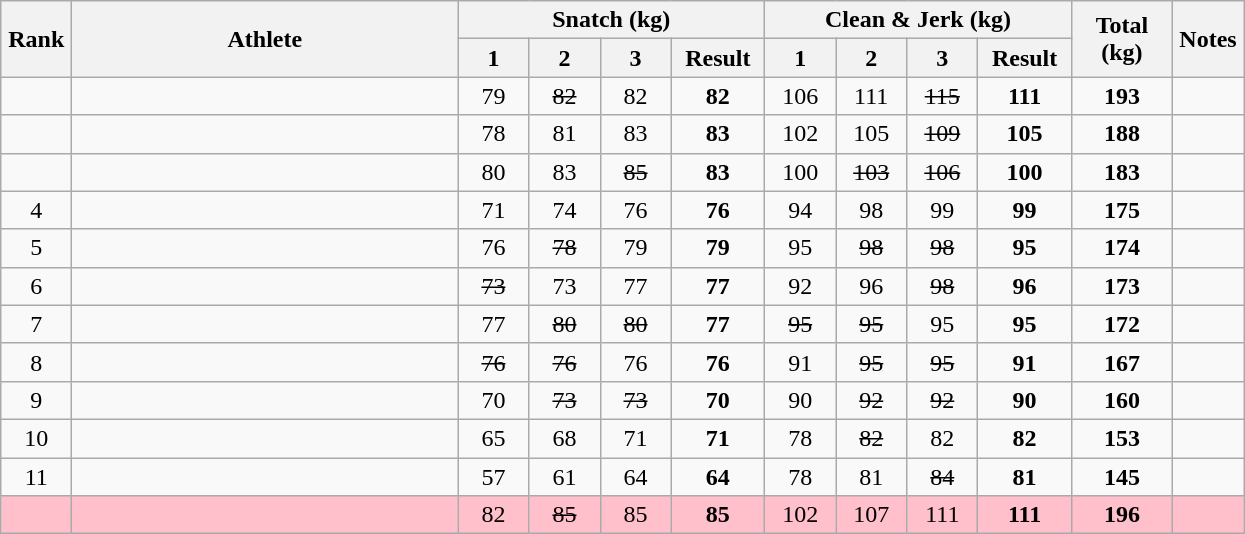<table class="wikitable" style="text-align:center;">
<tr>
<th rowspan=2 width=40>Rank</th>
<th rowspan=2 width=250>Athlete</th>
<th colspan=4>Snatch (kg)</th>
<th colspan=4>Clean & Jerk (kg)</th>
<th rowspan=2 width=60>Total (kg)</th>
<th rowspan=2 width=40>Notes</th>
</tr>
<tr>
<th width=40>1</th>
<th width=40>2</th>
<th width=40>3</th>
<th width=55>Result</th>
<th width=40>1</th>
<th width=40>2</th>
<th width=40>3</th>
<th width=55>Result</th>
</tr>
<tr>
<td></td>
<td style="text-align:left;"></td>
<td>79</td>
<td><s>82</s></td>
<td>82</td>
<td><strong>82 </strong></td>
<td>106</td>
<td>111</td>
<td><s>115</s></td>
<td><strong>111</strong></td>
<td><strong>193</strong></td>
<td><strong></strong></td>
</tr>
<tr>
<td></td>
<td style="text-align:left;"></td>
<td>78</td>
<td>81</td>
<td>83</td>
<td><strong>83 </strong></td>
<td>102</td>
<td>105</td>
<td><s>109</s></td>
<td><strong>105</strong></td>
<td><strong>188</strong></td>
<td></td>
</tr>
<tr>
<td></td>
<td style="text-align:left;"></td>
<td>80</td>
<td>83</td>
<td><s>85</s></td>
<td><strong>83 </strong></td>
<td>100</td>
<td><s>103</s></td>
<td><s>106</s></td>
<td><strong>100</strong></td>
<td><strong>183</strong></td>
<td><strong></strong></td>
</tr>
<tr>
<td>4</td>
<td style="text-align:left;"></td>
<td>71</td>
<td>74</td>
<td>76</td>
<td><strong>76</strong></td>
<td>94</td>
<td>98</td>
<td>99</td>
<td><strong>99</strong></td>
<td><strong>175</strong></td>
<td></td>
</tr>
<tr>
<td>5</td>
<td style="text-align:left;"></td>
<td>76</td>
<td><s>78</s></td>
<td>79</td>
<td><strong>79 </strong></td>
<td>95</td>
<td><s>98</s></td>
<td><s>98</s></td>
<td><strong>95</strong></td>
<td><strong>174</strong></td>
<td></td>
</tr>
<tr>
<td>6</td>
<td style="text-align:left;"></td>
<td><s>73</s></td>
<td>73</td>
<td>77</td>
<td><strong>77</strong></td>
<td>92</td>
<td>96</td>
<td><s>98</s></td>
<td><strong>96</strong></td>
<td><strong>173</strong></td>
<td></td>
</tr>
<tr>
<td>7</td>
<td style="text-align:left;"></td>
<td>77</td>
<td><s>80</s></td>
<td><s>80</s></td>
<td><strong>77</strong></td>
<td><s>95</s></td>
<td><s>95</s></td>
<td>95</td>
<td><strong>95</strong></td>
<td><strong>172</strong></td>
<td></td>
</tr>
<tr>
<td>8</td>
<td style="text-align:left;"></td>
<td><s>76</s></td>
<td><s>76</s></td>
<td>76</td>
<td><strong>76</strong></td>
<td>91</td>
<td><s>95</s></td>
<td><s>95</s></td>
<td><strong>91</strong></td>
<td><strong>167</strong></td>
<td></td>
</tr>
<tr>
<td>9</td>
<td style="text-align:left;"></td>
<td>70</td>
<td><s>73</s></td>
<td><s>73</s></td>
<td><strong>70</strong></td>
<td>90</td>
<td><s>92</s></td>
<td><s>92</s></td>
<td><strong>90</strong></td>
<td><strong>160</strong></td>
<td></td>
</tr>
<tr>
<td>10</td>
<td style="text-align:left;"></td>
<td>65</td>
<td>68</td>
<td>71</td>
<td><strong>71</strong></td>
<td>78</td>
<td><s>82</s></td>
<td>82</td>
<td><strong>82</strong></td>
<td><strong>153</strong></td>
<td></td>
</tr>
<tr>
<td>11</td>
<td style="text-align:left;"></td>
<td>57</td>
<td>61</td>
<td>64</td>
<td><strong>64</strong></td>
<td>78</td>
<td>81</td>
<td><s>84</s></td>
<td><strong>81</strong></td>
<td><strong>145</strong></td>
<td></td>
</tr>
<tr style="background-color:pink;">
<td></td>
<td style="text-align:left;"></td>
<td>82</td>
<td><s>85</s></td>
<td>85</td>
<td><strong>85</strong></td>
<td>102</td>
<td>107</td>
<td>111</td>
<td><strong>111</strong></td>
<td><strong>196</strong></td>
<td></td>
</tr>
</table>
